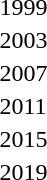<table>
<tr>
<td>1999</td>
<td></td>
<td></td>
<td></td>
</tr>
<tr>
<td>2003</td>
<td></td>
<td></td>
<td></td>
</tr>
<tr>
<td>2007</td>
<td></td>
<td></td>
<td></td>
</tr>
<tr>
<td>2011<br></td>
<td></td>
<td></td>
<td></td>
</tr>
<tr>
<td>2015<br></td>
<td></td>
<td></td>
<td></td>
</tr>
<tr>
<td>2019<br></td>
<td></td>
<td></td>
<td></td>
</tr>
</table>
